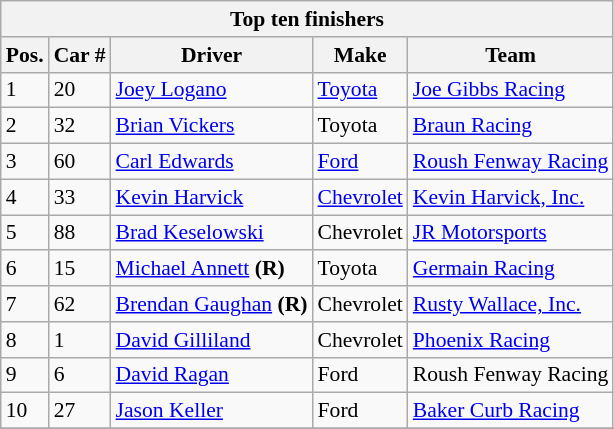<table class="wikitable" style="font-size: 90%;">
<tr>
<th colspan=9>Top ten finishers</th>
</tr>
<tr>
<th>Pos.</th>
<th>Car #</th>
<th>Driver</th>
<th>Make</th>
<th>Team</th>
</tr>
<tr>
<td>1</td>
<td>20</td>
<td><a href='#'>Joey Logano</a></td>
<td><a href='#'>Toyota</a></td>
<td><a href='#'>Joe Gibbs Racing</a></td>
</tr>
<tr>
<td>2</td>
<td>32</td>
<td><a href='#'>Brian Vickers</a></td>
<td>Toyota</td>
<td><a href='#'>Braun Racing</a></td>
</tr>
<tr>
<td>3</td>
<td>60</td>
<td><a href='#'>Carl Edwards</a></td>
<td><a href='#'>Ford</a></td>
<td><a href='#'>Roush Fenway Racing</a></td>
</tr>
<tr>
<td>4</td>
<td>33</td>
<td><a href='#'>Kevin Harvick</a></td>
<td><a href='#'>Chevrolet</a></td>
<td><a href='#'>Kevin Harvick, Inc.</a></td>
</tr>
<tr>
<td>5</td>
<td>88</td>
<td><a href='#'>Brad Keselowski</a></td>
<td>Chevrolet</td>
<td><a href='#'>JR Motorsports</a></td>
</tr>
<tr>
<td>6</td>
<td>15</td>
<td><a href='#'>Michael Annett</a> <strong>(R)</strong></td>
<td>Toyota</td>
<td><a href='#'>Germain Racing</a></td>
</tr>
<tr>
<td>7</td>
<td>62</td>
<td><a href='#'>Brendan Gaughan</a> <strong>(R)</strong></td>
<td>Chevrolet</td>
<td><a href='#'>Rusty Wallace, Inc.</a></td>
</tr>
<tr>
<td>8</td>
<td>1</td>
<td><a href='#'>David Gilliland</a></td>
<td>Chevrolet</td>
<td><a href='#'>Phoenix Racing</a></td>
</tr>
<tr>
<td>9</td>
<td>6</td>
<td><a href='#'>David Ragan</a></td>
<td>Ford</td>
<td>Roush Fenway Racing</td>
</tr>
<tr>
<td>10</td>
<td>27</td>
<td><a href='#'>Jason Keller</a></td>
<td>Ford</td>
<td><a href='#'>Baker Curb Racing</a></td>
</tr>
<tr>
</tr>
</table>
